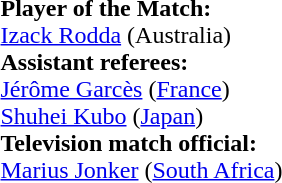<table style="width:100%">
<tr>
<td><br><strong>Player of the Match:</strong>
<br><a href='#'>Izack Rodda</a> (Australia)<br><strong>Assistant referees:</strong>
<br><a href='#'>Jérôme Garcès</a> (<a href='#'>France</a>)
<br><a href='#'>Shuhei Kubo</a> (<a href='#'>Japan</a>)
<br><strong>Television match official:</strong>
<br><a href='#'>Marius Jonker</a> (<a href='#'>South Africa</a>)</td>
</tr>
</table>
